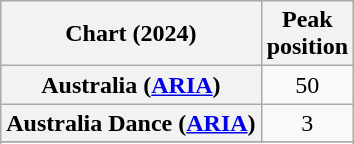<table class="wikitable sortable plainrowheaders" style="text-align:center">
<tr>
<th scope="col">Chart (2024)</th>
<th scope="col">Peak<br>position</th>
</tr>
<tr>
<th scope="row">Australia (<a href='#'>ARIA</a>)</th>
<td>50</td>
</tr>
<tr>
<th scope="row">Australia Dance (<a href='#'>ARIA</a>)</th>
<td>3</td>
</tr>
<tr>
</tr>
<tr>
</tr>
<tr>
</tr>
</table>
